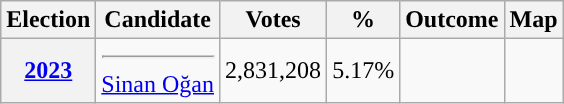<table class="wikitable" style="text-align: center; border:none">
<tr>
</tr>
<tr>
<th>Election</th>
<th>Candidate</th>
<th>Votes</th>
<th>%</th>
<th>Outcome</th>
<th>Map</th>
</tr>
<tr>
<th><strong><a href='#'>2023</a></strong></th>
<td><hr><a href='#'>Sinan&nbsp;Oğan</a></td>
<td>2,831,208</td>
<td>5.17%</td>
<td></td>
<td></td>
</tr>
</table>
